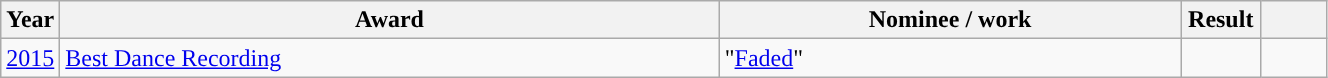<table class="wikitable plainrowheaders" style="width:70%;">
<tr>
<th scope="col" style="width:4%;">Year</th>
<th scope="col" style="width:50%;">Award</th>
<th scope="col" style="width:35%;">Nominee / work</th>
<th scope="col" style="width:6%;">Result</th>
<th scope="col" style="width:6%;"></th>
</tr>
<tr>
<td><a href='#'>2015</a></td>
<td><a href='#'>Best Dance Recording</a></td>
<td>"<a href='#'>Faded</a>"</td>
<td></td>
<td></td>
</tr>
</table>
